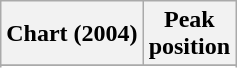<table class="wikitable sortable plainrowheaders" style="text-align:center">
<tr>
<th scope="col">Chart (2004)</th>
<th scope="col">Peak<br>position</th>
</tr>
<tr>
</tr>
<tr>
</tr>
</table>
